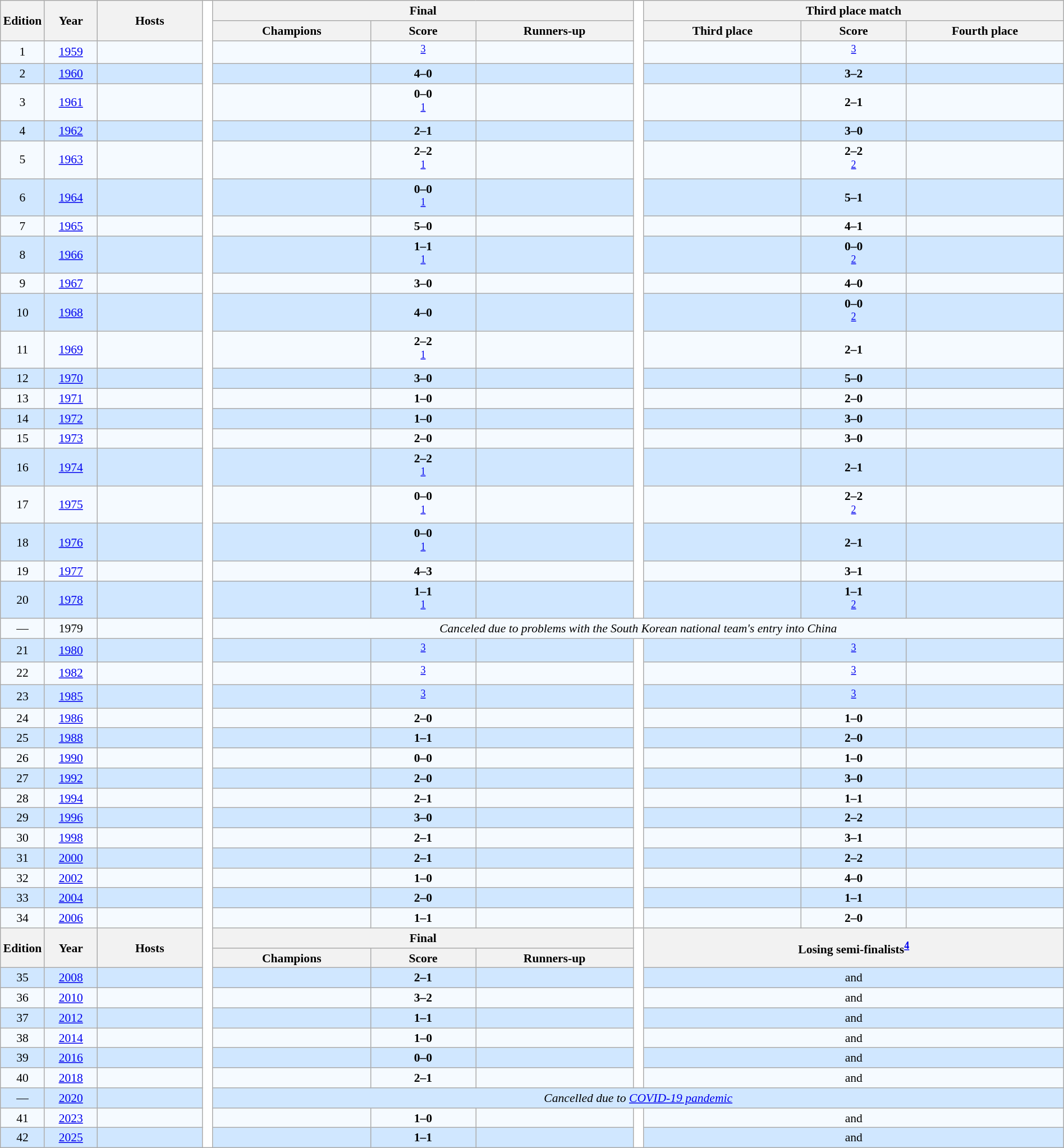<table class="wikitable" style="font-size:90%; text-align:center; width:100%;">
<tr>
<th rowspan=2 width=3%>Edition</th>
<th rowspan=2 width=5%>Year</th>
<th rowspan=2 width=10%>Hosts</th>
<th width=1% rowspan=48 style="background:#ffffff;"></th>
<th colspan=3>Final</th>
<th width=1% rowspan=22 style="background:#ffffff;"></th>
<th colspan=3>Third place match</th>
</tr>
<tr>
<th width=15%>Champions</th>
<th width=10%>Score</th>
<th width=15%>Runners-up</th>
<th width=15%>Third place</th>
<th width=10%>Score</th>
<th width=15%>Fourth place</th>
</tr>
<tr bgcolor=#F5FAFF>
<td>1</td>
<td><a href='#'>1959</a></td>
<td align=left></td>
<td><strong></strong></td>
<td><sup><a href='#'>3</a></sup></td>
<td></td>
<td></td>
<td><sup><a href='#'>3</a></sup></td>
<td></td>
</tr>
<tr bgcolor=#D0E7FF>
<td>2</td>
<td><a href='#'>1960</a></td>
<td align=left></td>
<td><strong></strong></td>
<td><strong>4–0</strong></td>
<td></td>
<td></td>
<td><strong>3–2</strong></td>
<td></td>
</tr>
<tr bgcolor=#F5FAFF>
<td>3</td>
<td><a href='#'>1961</a></td>
<td align=left></td>
<td><strong></strong><br> <strong></strong></td>
<td><strong>0–0</strong><br><sup><a href='#'>1</a></sup></td>
<td></td>
<td></td>
<td><strong>2–1</strong></td>
<td></td>
</tr>
<tr bgcolor=#D0E7FF>
<td>4</td>
<td><a href='#'>1962</a></td>
<td align=left></td>
<td><strong></strong></td>
<td><strong>2–1</strong></td>
<td></td>
<td></td>
<td><strong>3–0</strong></td>
<td></td>
</tr>
<tr bgcolor=#F5FAFF>
<td>5</td>
<td><a href='#'>1963</a></td>
<td align=left></td>
<td><strong></strong><br><strong></strong></td>
<td><strong>2–2</strong><br><sup><a href='#'>1</a></sup></td>
<td></td>
<td><strong><br></strong></td>
<td><strong>2–2</strong><br><sup><a href='#'>2</a></sup></td>
<td></td>
</tr>
<tr bgcolor=#D0E7FF>
<td>6</td>
<td><a href='#'>1964</a></td>
<td align=left></td>
<td><strong></strong><br><strong></strong></td>
<td><strong>0–0</strong><br><sup><a href='#'>1</a></sup></td>
<td></td>
<td></td>
<td><strong>5–1</strong></td>
<td></td>
</tr>
<tr bgcolor=#F5FAFF>
<td>7</td>
<td><a href='#'>1965</a></td>
<td align=left></td>
<td><strong></strong></td>
<td><strong>5–0</strong></td>
<td></td>
<td></td>
<td><strong>4–1</strong></td>
<td></td>
</tr>
<tr bgcolor=#D0E7FF>
<td>8</td>
<td><a href='#'>1966</a></td>
<td align=left></td>
<td><strong></strong><br><strong></strong></td>
<td><strong>1–1</strong><br><sup><a href='#'>1</a></sup></td>
<td></td>
<td><br></td>
<td><strong>0–0</strong><br><sup><a href='#'>2</a></sup></td>
<td></td>
</tr>
<tr bgcolor=#F5FAFF>
<td>9</td>
<td><a href='#'>1967</a></td>
<td align=left></td>
<td><strong></strong></td>
<td><strong>3–0</strong></td>
<td></td>
<td></td>
<td><strong>4–0</strong></td>
<td></td>
</tr>
<tr bgcolor=#D0E7FF>
<td>10</td>
<td><a href='#'>1968</a></td>
<td align=left></td>
<td><strong></strong></td>
<td><strong>4–0</strong></td>
<td></td>
<td><br></td>
<td><strong>0–0</strong><br><sup><a href='#'>2</a></sup></td>
<td></td>
</tr>
<tr bgcolor=#F5FAFF>
<td>11</td>
<td><a href='#'>1969</a></td>
<td align=left></td>
<td><strong></strong><br><strong></strong></td>
<td><strong>2–2</strong><br><sup><a href='#'>1</a></sup></td>
<td></td>
<td></td>
<td><strong>2–1</strong></td>
<td></td>
</tr>
<tr bgcolor=#D0E7FF>
<td>12</td>
<td><a href='#'>1970</a></td>
<td align=left></td>
<td><strong></strong></td>
<td><strong>3–0</strong></td>
<td></td>
<td></td>
<td><strong>5–0</strong></td>
<td></td>
</tr>
<tr bgcolor=#F5FAFF>
<td>13</td>
<td><a href='#'>1971</a></td>
<td align=left></td>
<td><strong></strong></td>
<td><strong>1–0</strong></td>
<td></td>
<td></td>
<td><strong>2–0</strong></td>
<td></td>
</tr>
<tr bgcolor=#D0E7FF>
<td>14</td>
<td><a href='#'>1972</a></td>
<td align=left></td>
<td><strong></strong></td>
<td><strong>1–0</strong></td>
<td></td>
<td></td>
<td><strong>3–0</strong></td>
<td></td>
</tr>
<tr bgcolor=#F5FAFF>
<td>15</td>
<td><a href='#'>1973</a></td>
<td align=left></td>
<td><strong></strong></td>
<td><strong>2–0</strong></td>
<td></td>
<td></td>
<td><strong>3–0</strong></td>
<td></td>
</tr>
<tr bgcolor=#D0E7FF>
<td>16</td>
<td><a href='#'>1974</a></td>
<td align=left></td>
<td><strong></strong><br><strong></strong></td>
<td><strong>2–2</strong><br><sup><a href='#'>1</a></sup></td>
<td></td>
<td></td>
<td><strong>2–1</strong></td>
<td></td>
</tr>
<tr bgcolor=#F5FAFF>
<td>17</td>
<td><a href='#'>1975</a></td>
<td align=left></td>
<td><strong></strong><br><strong></strong></td>
<td><strong>0–0</strong><br><sup><a href='#'>1</a></sup></td>
<td></td>
<td><br></td>
<td><strong>2–2</strong><br><sup><a href='#'>2</a></sup></td>
<td></td>
</tr>
<tr bgcolor=#D0E7FF>
<td>18</td>
<td><a href='#'>1976</a></td>
<td align=left></td>
<td><strong></strong><br><strong></strong></td>
<td><strong>0–0</strong><br><sup><a href='#'>1</a></sup></td>
<td></td>
<td></td>
<td><strong>2–1</strong></td>
<td></td>
</tr>
<tr bgcolor=#F5FAFF>
<td>19</td>
<td><a href='#'>1977</a></td>
<td align=left></td>
<td><strong></strong></td>
<td><strong>4–3</strong></td>
<td></td>
<td></td>
<td><strong>3–1</strong></td>
<td></td>
</tr>
<tr bgcolor=#D0E7FF>
<td>20</td>
<td><a href='#'>1978</a></td>
<td align=left></td>
<td><strong></strong><br><strong></strong></td>
<td><strong>1–1</strong><br><sup><a href='#'>1</a></sup></td>
<td></td>
<td><br></td>
<td><strong>1–1</strong><br><sup><a href='#'>2</a></sup></td>
<td></td>
</tr>
<tr bgcolor=#F5FAFF>
<td>—</td>
<td>1979</td>
<td align=left></td>
<td colspan=8><em>Canceled due to problems with the South Korean national team's entry into China</em></td>
</tr>
<tr bgcolor=#D0E7FF>
<td>21</td>
<td><a href='#'>1980</a></td>
<td align=left></td>
<td><strong></strong></td>
<td><sup><a href='#'>3</a></sup></td>
<td></td>
<th width=1% rowspan=14 style="background:#ffffff;"></th>
<td></td>
<td><sup><a href='#'>3</a></sup></td>
<td></td>
</tr>
<tr bgcolor=#F5FAFF>
<td>22</td>
<td><a href='#'>1982</a></td>
<td align=left></td>
<td><strong></strong></td>
<td><sup><a href='#'>3</a></sup></td>
<td></td>
<td></td>
<td><sup><a href='#'>3</a></sup></td>
<td></td>
</tr>
<tr bgcolor=#D0E7FF>
<td>23</td>
<td><a href='#'>1985</a></td>
<td align=left></td>
<td><strong></strong></td>
<td><sup><a href='#'>3</a></sup></td>
<td></td>
<td></td>
<td><sup><a href='#'>3</a></sup></td>
<td></td>
</tr>
<tr bgcolor=#F5FAFF>
<td>24</td>
<td><a href='#'>1986</a></td>
<td align=left></td>
<td><strong></strong></td>
<td><strong>2–0</strong></td>
<td></td>
<td></td>
<td><strong>1–0</strong></td>
<td></td>
</tr>
<tr bgcolor=#D0E7FF>
<td>25</td>
<td><a href='#'>1988</a></td>
<td align=left></td>
<td><strong></strong></td>
<td><strong>1–1</strong><br></td>
<td></td>
<td></td>
<td><strong>2–0</strong></td>
<td></td>
</tr>
<tr bgcolor=#F5FAFF>
<td>26</td>
<td><a href='#'>1990</a></td>
<td align=left></td>
<td><strong></strong></td>
<td><strong>0–0</strong><br></td>
<td></td>
<td></td>
<td><strong>1–0</strong></td>
<td></td>
</tr>
<tr bgcolor=#D0E7FF>
<td>27</td>
<td><a href='#'>1992</a></td>
<td align=left></td>
<td><strong></strong></td>
<td><strong>2–0</strong></td>
<td></td>
<td></td>
<td><strong>3–0</strong></td>
<td></td>
</tr>
<tr bgcolor=#F5FAFF>
<td>28</td>
<td><a href='#'>1994</a></td>
<td align=left></td>
<td><strong></strong></td>
<td><strong>2–1</strong></td>
<td></td>
<td></td>
<td><strong>1–1</strong><br></td>
<td></td>
</tr>
<tr bgcolor=#D0E7FF>
<td>29</td>
<td><a href='#'>1996</a></td>
<td align=left></td>
<td><strong></strong></td>
<td><strong>3–0</strong></td>
<td></td>
<td></td>
<td><strong>2–2</strong><br></td>
<td></td>
</tr>
<tr bgcolor=#F5FAFF>
<td>30</td>
<td><a href='#'>1998</a></td>
<td align=left></td>
<td><strong></strong></td>
<td><strong>2–1</strong></td>
<td></td>
<td></td>
<td><strong>3–1</strong></td>
<td></td>
</tr>
<tr bgcolor=#D0E7FF>
<td>31</td>
<td><a href='#'>2000</a></td>
<td align=left></td>
<td><strong></strong></td>
<td><strong>2–1</strong> </td>
<td></td>
<td></td>
<td><strong>2–2</strong> <br></td>
<td></td>
</tr>
<tr bgcolor=#F5FAFF>
<td>32</td>
<td><a href='#'>2002</a></td>
<td align=left></td>
<td><strong></strong></td>
<td><strong>1–0</strong> </td>
<td></td>
<td></td>
<td><strong>4–0</strong></td>
<td></td>
</tr>
<tr bgcolor=#D0E7FF>
<td>33</td>
<td><a href='#'>2004</a></td>
<td align=left></td>
<td><strong></strong></td>
<td><strong>2–0</strong></td>
<td></td>
<td></td>
<td><strong>1–1</strong><br></td>
<td></td>
</tr>
<tr bgcolor=#F5FAFF>
<td>34</td>
<td><a href='#'>2006</a></td>
<td align=left></td>
<td><strong></strong></td>
<td><strong>1–1</strong> <br></td>
<td></td>
<td></td>
<td><strong>2–0</strong></td>
<td></td>
</tr>
<tr>
<th rowspan=2 width=3%>Edition</th>
<th rowspan=2 width=5%>Year</th>
<th rowspan=2 width=10%>Hosts</th>
<th colspan=3>Final</th>
<th width=1% rowspan=8 style="background:#ffffff;"></th>
<th colspan=3 rowspan=2>Losing semi-finalists<sup><a href='#'>4</a></sup></th>
</tr>
<tr>
<th width=15%>Champions</th>
<th width=10%>Score</th>
<th width=15%>Runners-up</th>
</tr>
<tr bgcolor=#D0E7FF>
<td>35</td>
<td><a href='#'>2008</a></td>
<td align=left></td>
<td><strong></strong></td>
<td><strong>2–1</strong></td>
<td></td>
<td colspan=3> and </td>
</tr>
<tr bgcolor=#F5FAFF>
<td>36</td>
<td><a href='#'>2010</a></td>
<td align=left></td>
<td><strong></strong></td>
<td><strong>3–2</strong></td>
<td></td>
<td colspan=3> and </td>
</tr>
<tr bgcolor=#D0E7FF>
<td>37</td>
<td><a href='#'>2012</a></td>
<td align=left></td>
<td><strong></strong></td>
<td><strong>1–1</strong><br></td>
<td></td>
<td colspan=3> and </td>
</tr>
<tr bgcolor=#F5FAFF>
<td>38</td>
<td><a href='#'>2014</a></td>
<td align=left></td>
<td><strong></strong></td>
<td><strong>1–0</strong></td>
<td></td>
<td colspan=3> and </td>
</tr>
<tr bgcolor=#D0E7FF>
<td>39</td>
<td><a href='#'>2016</a></td>
<td align=left></td>
<td><strong></strong></td>
<td><strong>0–0</strong> <br></td>
<td></td>
<td colspan=3> and </td>
</tr>
<tr bgcolor=#F5FAFF>
<td>40</td>
<td><a href='#'>2018</a></td>
<td align=left></td>
<td><strong></strong></td>
<td><strong>2–1</strong></td>
<td></td>
<td colspan=3> and </td>
</tr>
<tr bgcolor=#D0E7FF>
<td>—</td>
<td><a href='#'>2020</a></td>
<td align=left></td>
<td colspan=8><em>Cancelled due to <a href='#'>COVID-19 pandemic</a></em></td>
</tr>
<tr bgcolor=#F5FAFF>
<td>41</td>
<td><a href='#'>2023</a></td>
<td align=left></td>
<td><strong></strong></td>
<td><strong>1–0</strong></td>
<td></td>
<th width=1% rowspan=2 style="background:#ffffff;"></th>
<td colspan=3> and </td>
</tr>
<tr bgcolor=#D0E7FF>
<td>42</td>
<td><a href='#'>2025</a></td>
<td align=left></td>
<td><strong></strong></td>
<td><strong>1–1</strong> <br></td>
<td></td>
<td colspan=3> and </td>
</tr>
</table>
